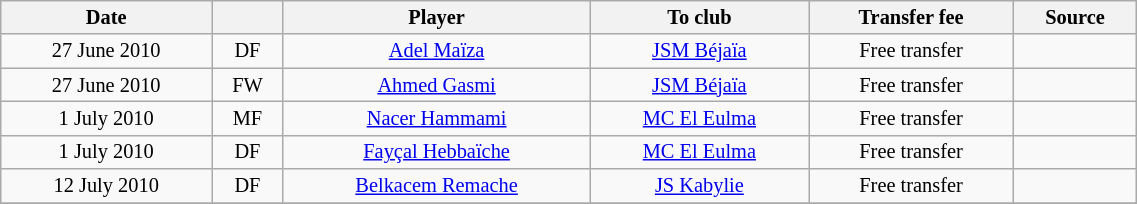<table class="wikitable sortable" style="width:60%; text-align:center; font-size:85%; text-align:centre;">
<tr>
<th>Date</th>
<th></th>
<th>Player</th>
<th>To club</th>
<th>Transfer fee</th>
<th>Source</th>
</tr>
<tr>
<td>27 June 2010</td>
<td>DF</td>
<td> <a href='#'>Adel Maïza</a></td>
<td><a href='#'>JSM Béjaïa</a></td>
<td>Free transfer</td>
<td></td>
</tr>
<tr>
<td>27 June 2010</td>
<td>FW</td>
<td> <a href='#'>Ahmed Gasmi</a></td>
<td><a href='#'>JSM Béjaïa</a></td>
<td>Free transfer</td>
<td></td>
</tr>
<tr>
<td>1 July 2010</td>
<td>MF</td>
<td> <a href='#'>Nacer Hammami</a></td>
<td><a href='#'>MC El Eulma</a></td>
<td>Free transfer</td>
<td></td>
</tr>
<tr>
<td>1 July 2010</td>
<td>DF</td>
<td> <a href='#'>Fayçal Hebbaïche</a></td>
<td><a href='#'>MC El Eulma</a></td>
<td>Free transfer</td>
<td></td>
</tr>
<tr>
<td>12 July 2010</td>
<td>DF</td>
<td> <a href='#'>Belkacem Remache</a></td>
<td><a href='#'>JS Kabylie</a></td>
<td>Free transfer</td>
<td></td>
</tr>
<tr>
</tr>
</table>
